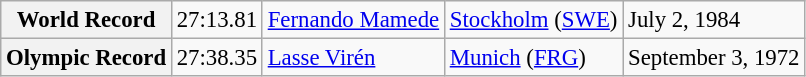<table class="wikitable" style="font-size:95%;">
<tr>
<th>World Record</th>
<td>27:13.81</td>
<td> <a href='#'>Fernando Mamede</a></td>
<td><a href='#'>Stockholm</a> (<a href='#'>SWE</a>)</td>
<td>July 2, 1984</td>
</tr>
<tr>
<th>Olympic Record</th>
<td>27:38.35</td>
<td> <a href='#'>Lasse Virén</a></td>
<td><a href='#'>Munich</a> (<a href='#'>FRG</a>)</td>
<td>September 3, 1972</td>
</tr>
</table>
